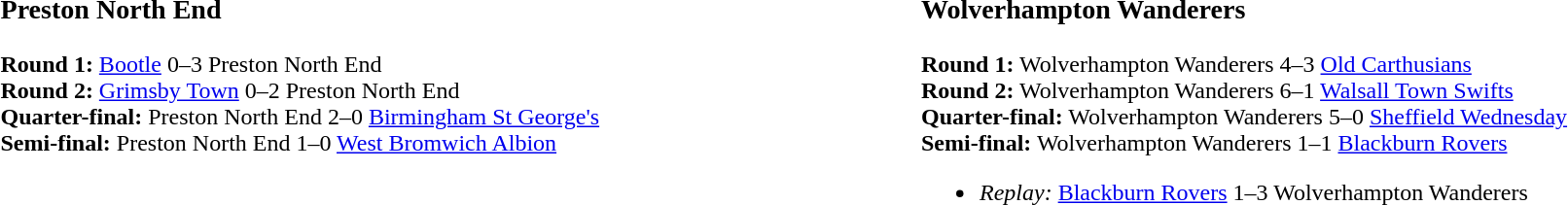<table width=100%>
<tr>
<td width=50% valign=top><br><h3>Preston North End</h3><strong>Round 1:</strong> <a href='#'>Bootle</a> 0–3 Preston North End<br><strong>Round 2:</strong> <a href='#'>Grimsby Town</a> 0–2 Preston North End<br><strong>Quarter-final:</strong> Preston North End 2–0 <a href='#'>Birmingham St George's</a><br><strong>Semi-final:</strong> Preston North End 1–0 <a href='#'>West Bromwich Albion</a></td>
<td width=50% valign=top><br><h3>Wolverhampton Wanderers</h3><strong>Round 1:</strong> Wolverhampton Wanderers 4–3 <a href='#'>Old Carthusians</a><br><strong>Round 2:</strong> Wolverhampton Wanderers 6–1 <a href='#'>Walsall Town Swifts</a><br><strong>Quarter-final:</strong> Wolverhampton Wanderers 5–0 <a href='#'>Sheffield Wednesday</a><br><strong>Semi-final:</strong> Wolverhampton Wanderers 1–1 <a href='#'>Blackburn Rovers</a><ul><li><em>Replay:</em> <a href='#'>Blackburn Rovers</a> 1–3 Wolverhampton Wanderers</li></ul></td>
</tr>
</table>
